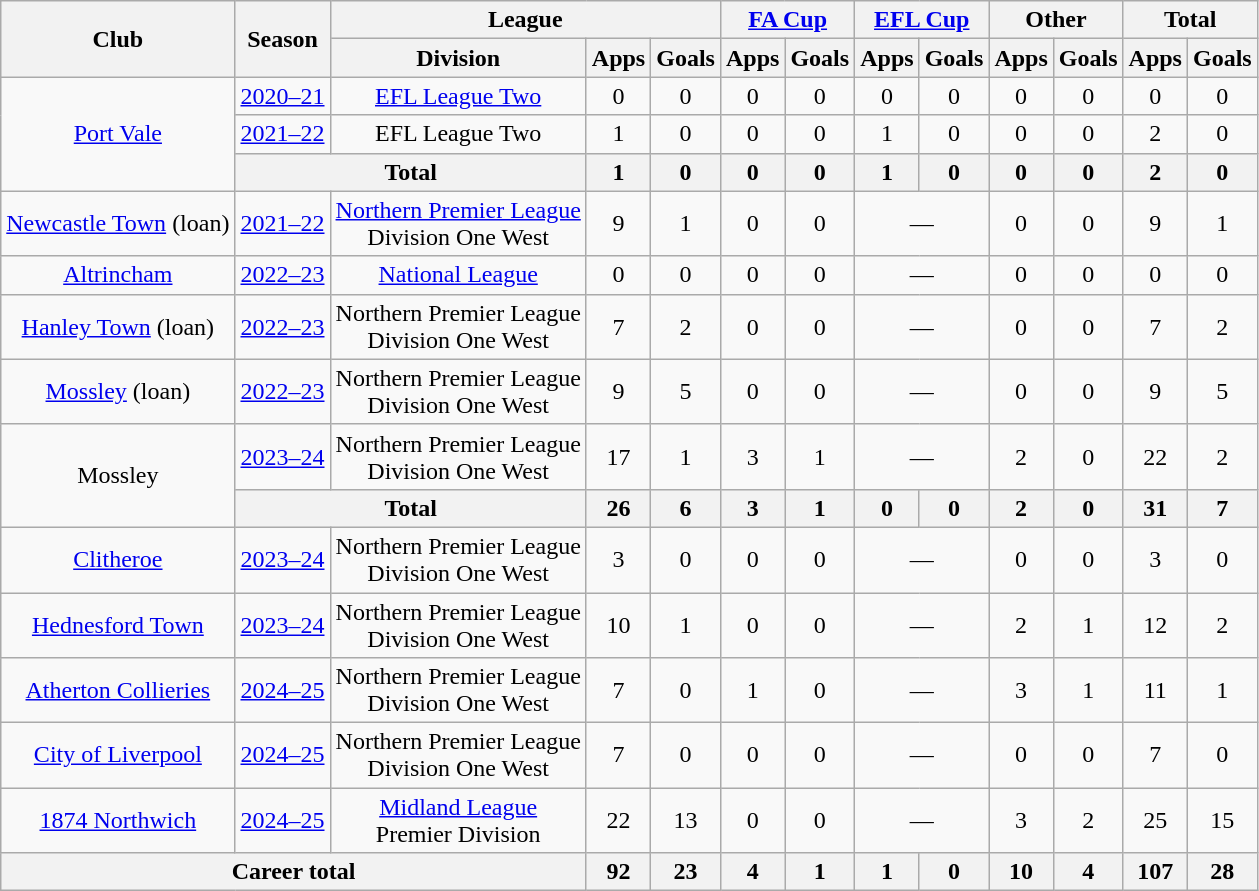<table class="wikitable" style="text-align:center">
<tr>
<th rowspan="2">Club</th>
<th rowspan="2">Season</th>
<th colspan="3">League</th>
<th colspan="2"><a href='#'>FA Cup</a></th>
<th colspan="2"><a href='#'>EFL Cup</a></th>
<th colspan="2">Other</th>
<th colspan="2">Total</th>
</tr>
<tr>
<th>Division</th>
<th>Apps</th>
<th>Goals</th>
<th>Apps</th>
<th>Goals</th>
<th>Apps</th>
<th>Goals</th>
<th>Apps</th>
<th>Goals</th>
<th>Apps</th>
<th>Goals</th>
</tr>
<tr>
<td rowspan="3"><a href='#'>Port Vale</a></td>
<td><a href='#'>2020–21</a></td>
<td><a href='#'>EFL League Two</a></td>
<td>0</td>
<td>0</td>
<td>0</td>
<td>0</td>
<td>0</td>
<td>0</td>
<td>0</td>
<td>0</td>
<td>0</td>
<td>0</td>
</tr>
<tr>
<td><a href='#'>2021–22</a></td>
<td>EFL League Two</td>
<td>1</td>
<td>0</td>
<td>0</td>
<td>0</td>
<td>1</td>
<td>0</td>
<td>0</td>
<td>0</td>
<td>2</td>
<td>0</td>
</tr>
<tr>
<th colspan="2">Total</th>
<th>1</th>
<th>0</th>
<th>0</th>
<th>0</th>
<th>1</th>
<th>0</th>
<th>0</th>
<th>0</th>
<th>2</th>
<th>0</th>
</tr>
<tr>
<td><a href='#'>Newcastle Town</a> (loan)</td>
<td><a href='#'>2021–22</a></td>
<td><a href='#'>Northern Premier League</a><br>Division One West</td>
<td>9</td>
<td>1</td>
<td>0</td>
<td>0</td>
<td colspan="2">—</td>
<td>0</td>
<td>0</td>
<td>9</td>
<td>1</td>
</tr>
<tr>
<td><a href='#'>Altrincham</a></td>
<td><a href='#'>2022–23</a></td>
<td><a href='#'>National League</a></td>
<td>0</td>
<td>0</td>
<td>0</td>
<td>0</td>
<td colspan="2">—</td>
<td>0</td>
<td>0</td>
<td>0</td>
<td>0</td>
</tr>
<tr>
<td><a href='#'>Hanley Town</a> (loan)</td>
<td><a href='#'>2022–23</a></td>
<td>Northern Premier League<br>Division One West</td>
<td>7</td>
<td>2</td>
<td>0</td>
<td>0</td>
<td colspan="2">—</td>
<td>0</td>
<td>0</td>
<td>7</td>
<td>2</td>
</tr>
<tr>
<td><a href='#'>Mossley</a> (loan)</td>
<td><a href='#'>2022–23</a></td>
<td>Northern Premier League<br>Division One West</td>
<td>9</td>
<td>5</td>
<td>0</td>
<td>0</td>
<td colspan="2">—</td>
<td>0</td>
<td>0</td>
<td>9</td>
<td>5</td>
</tr>
<tr>
<td rowspan="2">Mossley</td>
<td><a href='#'>2023–24</a></td>
<td>Northern Premier League<br>Division One West</td>
<td>17</td>
<td>1</td>
<td>3</td>
<td>1</td>
<td colspan="2">—</td>
<td>2</td>
<td>0</td>
<td>22</td>
<td>2</td>
</tr>
<tr>
<th colspan="2">Total</th>
<th>26</th>
<th>6</th>
<th>3</th>
<th>1</th>
<th>0</th>
<th>0</th>
<th>2</th>
<th>0</th>
<th>31</th>
<th>7</th>
</tr>
<tr>
<td><a href='#'>Clitheroe</a></td>
<td><a href='#'>2023–24</a></td>
<td>Northern Premier League<br>Division One West</td>
<td>3</td>
<td>0</td>
<td>0</td>
<td>0</td>
<td colspan="2">—</td>
<td>0</td>
<td>0</td>
<td>3</td>
<td>0</td>
</tr>
<tr>
<td><a href='#'>Hednesford Town</a></td>
<td><a href='#'>2023–24</a></td>
<td>Northern Premier League<br>Division One West</td>
<td>10</td>
<td>1</td>
<td>0</td>
<td>0</td>
<td colspan="2">—</td>
<td>2</td>
<td>1</td>
<td>12</td>
<td>2</td>
</tr>
<tr>
<td><a href='#'>Atherton Collieries</a></td>
<td><a href='#'>2024–25</a></td>
<td>Northern Premier League<br>Division One West</td>
<td>7</td>
<td>0</td>
<td>1</td>
<td>0</td>
<td colspan="2">—</td>
<td>3</td>
<td>1</td>
<td>11</td>
<td>1</td>
</tr>
<tr>
<td><a href='#'>City of Liverpool</a></td>
<td><a href='#'>2024–25</a></td>
<td>Northern Premier League<br>Division One West</td>
<td>7</td>
<td>0</td>
<td>0</td>
<td>0</td>
<td colspan="2">—</td>
<td>0</td>
<td>0</td>
<td>7</td>
<td>0</td>
</tr>
<tr>
<td><a href='#'>1874 Northwich</a></td>
<td><a href='#'>2024–25</a></td>
<td><a href='#'>Midland League</a><br>Premier Division</td>
<td>22</td>
<td>13</td>
<td>0</td>
<td>0</td>
<td colspan="2">—</td>
<td>3</td>
<td>2</td>
<td>25</td>
<td>15</td>
</tr>
<tr>
<th colspan="3">Career total</th>
<th>92</th>
<th>23</th>
<th>4</th>
<th>1</th>
<th>1</th>
<th>0</th>
<th>10</th>
<th>4</th>
<th>107</th>
<th>28</th>
</tr>
</table>
